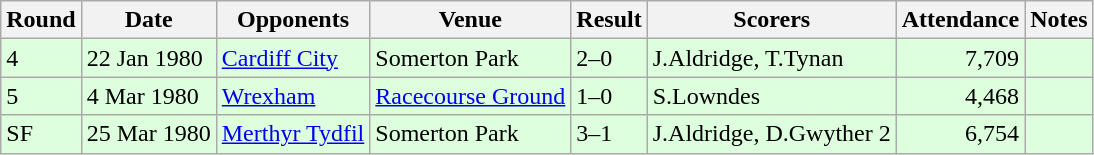<table class="wikitable">
<tr>
<th>Round</th>
<th>Date</th>
<th>Opponents</th>
<th>Venue</th>
<th>Result</th>
<th>Scorers</th>
<th>Attendance</th>
<th>Notes</th>
</tr>
<tr bgcolor="#ddffdd">
<td>4</td>
<td>22 Jan 1980</td>
<td><a href='#'>Cardiff City</a></td>
<td>Somerton Park</td>
<td>2–0</td>
<td>J.Aldridge, T.Tynan</td>
<td align="right">7,709</td>
<td></td>
</tr>
<tr bgcolor="#ddffdd">
<td>5</td>
<td>4 Mar 1980</td>
<td><a href='#'>Wrexham</a></td>
<td><a href='#'>Racecourse Ground</a></td>
<td>1–0</td>
<td>S.Lowndes</td>
<td align="right">4,468</td>
<td></td>
</tr>
<tr bgcolor="#ddffdd">
<td>SF</td>
<td>25 Mar 1980</td>
<td><a href='#'>Merthyr Tydfil</a></td>
<td>Somerton Park</td>
<td>3–1</td>
<td>J.Aldridge, D.Gwyther 2</td>
<td align="right">6,754</td>
<td></td>
</tr>
</table>
